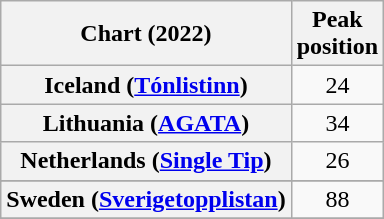<table class="wikitable sortable plainrowheaders" style="text-align:center">
<tr>
<th scope="col">Chart (2022)</th>
<th scope="col">Peak<br>position</th>
</tr>
<tr>
<th scope="row">Iceland (<a href='#'>Tónlistinn</a>)</th>
<td>24</td>
</tr>
<tr>
<th scope="row">Lithuania (<a href='#'>AGATA</a>)</th>
<td>34</td>
</tr>
<tr>
<th scope="row">Netherlands (<a href='#'>Single Tip</a>)</th>
<td>26</td>
</tr>
<tr>
</tr>
<tr>
<th scope="row">Sweden (<a href='#'>Sverigetopplistan</a>)</th>
<td>88</td>
</tr>
<tr>
</tr>
</table>
